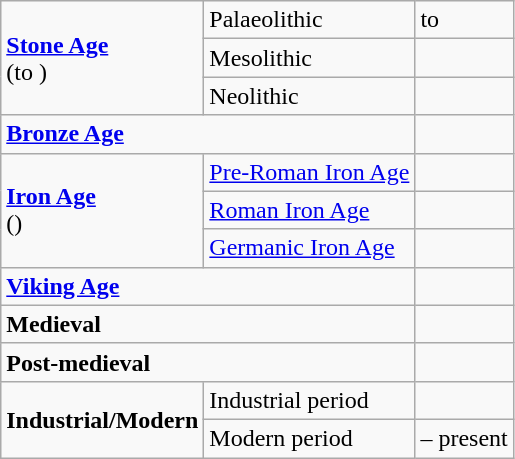<table class="wikitable">
<tr>
<td rowspan=3><strong><a href='#'>Stone Age</a></strong> <br> (to )</td>
<td>Palaeolithic</td>
<td>to </td>
</tr>
<tr>
<td>Mesolithic</td>
<td></td>
</tr>
<tr>
<td>Neolithic</td>
<td></td>
</tr>
<tr>
<td colspan=2><strong><a href='#'>Bronze Age</a></strong></td>
<td></td>
</tr>
<tr>
<td rowspan=3><strong><a href='#'>Iron Age</a></strong> <br> ()</td>
<td><a href='#'>Pre-Roman Iron Age</a></td>
<td></td>
</tr>
<tr>
<td><a href='#'>Roman Iron Age</a></td>
<td></td>
</tr>
<tr>
<td><a href='#'>Germanic Iron Age</a></td>
<td></td>
</tr>
<tr>
<td colspan=2><strong><a href='#'>Viking Age</a></strong></td>
<td></td>
</tr>
<tr>
<td colspan=2><strong>Medieval</strong></td>
<td></td>
</tr>
<tr>
<td colspan=2><strong>Post-medieval</strong></td>
<td></td>
</tr>
<tr>
<td rowspan=2><strong>Industrial/Modern</strong></td>
<td>Industrial period</td>
<td></td>
</tr>
<tr>
<td>Modern period</td>
<td> – present</td>
</tr>
</table>
